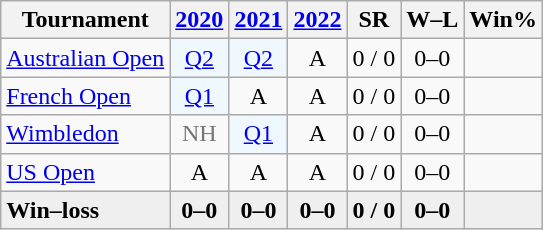<table class=wikitable style=text-align:center>
<tr>
<th>Tournament</th>
<th><a href='#'>2020</a></th>
<th><a href='#'>2021</a></th>
<th><a href='#'>2022</a></th>
<th>SR</th>
<th>W–L</th>
<th>Win%</th>
</tr>
<tr>
<td align=left><a href='#'>Australian Open</a></td>
<td bgcolor=f0f8ff><a href='#'>Q2</a></td>
<td bgcolor=f0f8ff><a href='#'>Q2</a></td>
<td>A</td>
<td>0 / 0</td>
<td>0–0</td>
<td></td>
</tr>
<tr>
<td align=left><a href='#'>French Open</a></td>
<td bgcolor=f0f8ff><a href='#'>Q1</a></td>
<td>A</td>
<td>A</td>
<td>0 / 0</td>
<td>0–0</td>
<td></td>
</tr>
<tr>
<td align=left><a href='#'>Wimbledon</a></td>
<td style="color:#767676;">NH</td>
<td bgcolor=f0f8ff><a href='#'>Q1</a></td>
<td>A</td>
<td>0 / 0</td>
<td>0–0</td>
<td></td>
</tr>
<tr>
<td align=left><a href='#'>US Open</a></td>
<td>A</td>
<td>A</td>
<td>A</td>
<td>0 / 0</td>
<td>0–0</td>
<td></td>
</tr>
<tr style="background:#efefef; font-weight:bold;">
<td align=left>Win–loss</td>
<td>0–0</td>
<td>0–0</td>
<td>0–0</td>
<td>0 / 0</td>
<td>0–0</td>
<td></td>
</tr>
</table>
